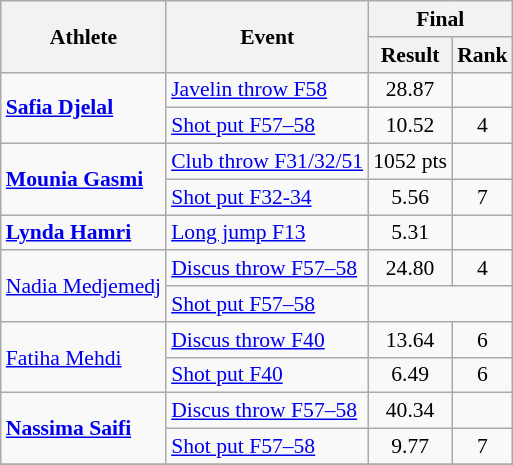<table class="wikitable" style="text-align:center; font-size:90%">
<tr>
<th rowspan="2">Athlete</th>
<th rowspan="2">Event</th>
<th colspan="2">Final</th>
</tr>
<tr>
<th>Result</th>
<th>Rank</th>
</tr>
<tr>
<td align="left" rowspan="2"><strong><a href='#'>Safia Djelal</a></strong></td>
<td align=left><a href='#'>Javelin throw F58</a></td>
<td>28.87 <strong></strong></td>
<td></td>
</tr>
<tr>
<td align=left><a href='#'>Shot put F57–58</a></td>
<td>10.52 <strong></strong></td>
<td>4</td>
</tr>
<tr>
<td align="left" rowspan="2"><strong><a href='#'>Mounia Gasmi</a></strong></td>
<td align=left><a href='#'>Club throw F31/32/51</a></td>
<td>1052 pts <strong></strong></td>
<td></td>
</tr>
<tr>
<td align=left><a href='#'>Shot put F32-34</a></td>
<td>5.56</td>
<td>7</td>
</tr>
<tr>
<td align="left" rowspan="1"><strong><a href='#'>Lynda Hamri</a></strong></td>
<td align=left><a href='#'>Long jump F13</a></td>
<td>5.31 <strong></strong></td>
<td></td>
</tr>
<tr>
<td align="left" rowspan="2"><a href='#'>Nadia Medjemedj</a></td>
<td align=left><a href='#'>Discus throw F57–58</a></td>
<td>24.80 <strong></strong></td>
<td>4</td>
</tr>
<tr>
<td align=left><a href='#'>Shot put F57–58</a></td>
<td colspan=2></td>
</tr>
<tr>
<td align="left" rowspan="2"><a href='#'>Fatiha Mehdi</a></td>
<td align=left><a href='#'>Discus throw F40</a></td>
<td>13.64</td>
<td>6</td>
</tr>
<tr>
<td align=left><a href='#'>Shot put F40</a></td>
<td>6.49</td>
<td>6</td>
</tr>
<tr>
<td align="left" rowspan="2"><strong><a href='#'>Nassima Saifi</a></strong></td>
<td align=left><a href='#'>Discus throw F57–58</a></td>
<td>40.34 <strong></strong></td>
<td></td>
</tr>
<tr>
<td align=left><a href='#'>Shot put F57–58</a></td>
<td>9.77</td>
<td>7</td>
</tr>
<tr>
</tr>
</table>
